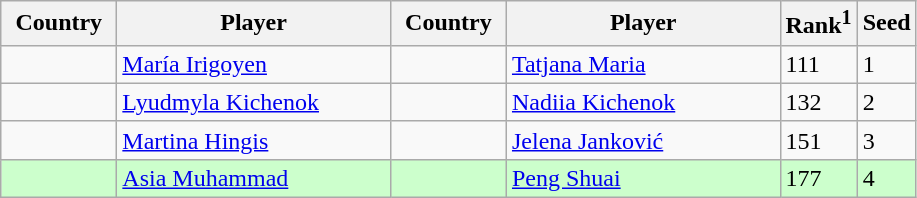<table class="sortable wikitable">
<tr>
<th width="70">Country</th>
<th width="175">Player</th>
<th width="70">Country</th>
<th width="175">Player</th>
<th>Rank<sup>1</sup></th>
<th>Seed</th>
</tr>
<tr>
<td></td>
<td><a href='#'>María Irigoyen</a></td>
<td></td>
<td><a href='#'>Tatjana Maria</a></td>
<td>111</td>
<td>1</td>
</tr>
<tr>
<td></td>
<td><a href='#'>Lyudmyla Kichenok</a></td>
<td></td>
<td><a href='#'>Nadiia Kichenok</a></td>
<td>132</td>
<td>2</td>
</tr>
<tr>
<td></td>
<td><a href='#'>Martina Hingis</a></td>
<td></td>
<td><a href='#'>Jelena Janković</a></td>
<td>151</td>
<td>3</td>
</tr>
<tr style="background:#cfc;">
<td></td>
<td><a href='#'>Asia Muhammad</a></td>
<td></td>
<td><a href='#'>Peng Shuai</a></td>
<td>177</td>
<td>4</td>
</tr>
</table>
